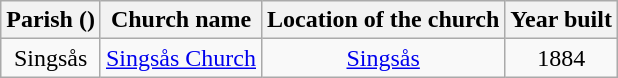<table class="wikitable" style="text-align:center">
<tr>
<th>Parish ()</th>
<th>Church name</th>
<th>Location of the church</th>
<th>Year built</th>
</tr>
<tr>
<td rowspan="1">Singsås</td>
<td><a href='#'>Singsås Church</a></td>
<td><a href='#'>Singsås</a></td>
<td>1884</td>
</tr>
</table>
